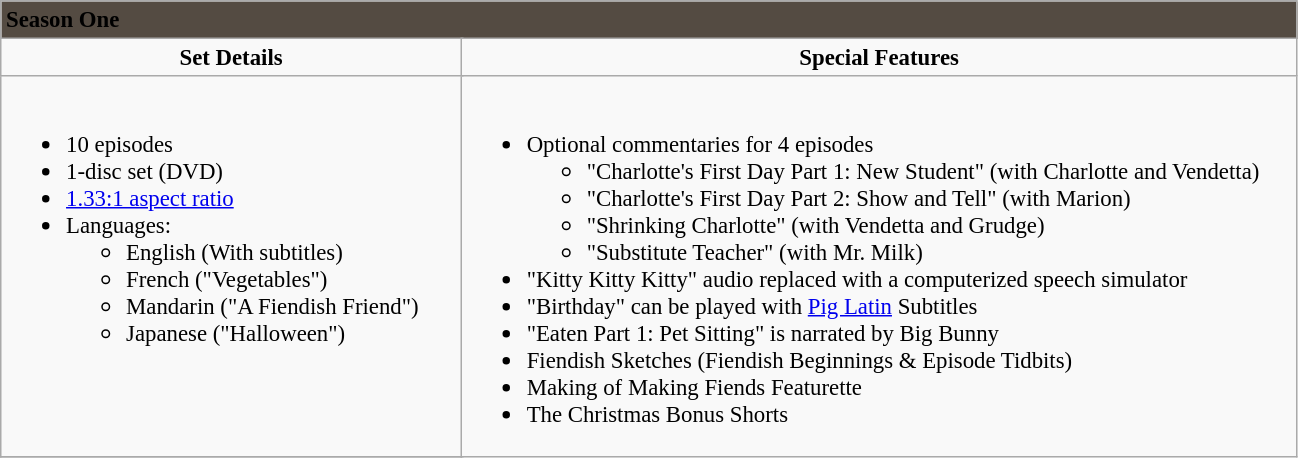<table class="wikitable" style="font-size: 95%;">
<tr>
<td colspan="5" style="background:#544b42;"><span><strong>Season One</strong></span></td>
</tr>
<tr style="vertical-align:top; text-align:center;">
<td style="width:250px;" colspan="3"><strong>Set Details</strong></td>
<td style="width:550px; "><strong>Special Features</strong></td>
</tr>
<tr valign="top">
<td colspan="3"  style="text-align:left; width:300px;"><br><ul><li>10 episodes</li><li>1-disc set (DVD)</li><li><a href='#'>1.33:1 aspect ratio</a></li><li>Languages:<ul><li>English (With subtitles)</li><li>French ("Vegetables")</li><li>Mandarin ("A Fiendish Friend")</li><li>Japanese ("Halloween")</li></ul></li></ul></td>
<td rowspan="4"  style="text-align:left; width:300px;"><br><ul><li>Optional commentaries for 4 episodes<ul><li>"Charlotte's First Day Part 1: New Student" (with Charlotte and Vendetta)</li><li>"Charlotte's First Day Part 2: Show and Tell" (with Marion)</li><li>"Shrinking Charlotte" (with Vendetta and Grudge)</li><li>"Substitute Teacher" (with Mr. Milk)</li></ul></li><li>"Kitty Kitty Kitty" audio replaced with a computerized speech simulator</li><li>"Birthday" can be played with <a href='#'>Pig Latin</a> Subtitles</li><li>"Eaten Part 1: Pet Sitting" is narrated by Big Bunny</li><li>Fiendish Sketches (Fiendish Beginnings & Episode Tidbits)</li><li>Making of Making Fiends Featurette</li><li>The Christmas Bonus Shorts</li></ul></td>
</tr>
<tr>
</tr>
</table>
